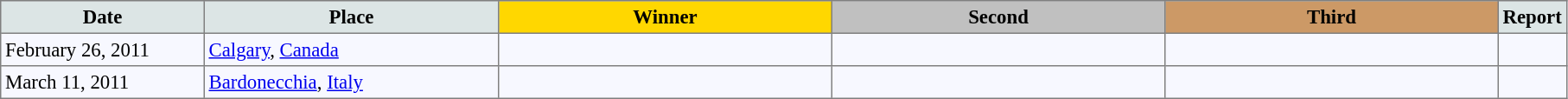<table bgcolor="#f7f8ff" cellpadding="3" cellspacing="0" border="1" style="font-size: 95%; border: gray solid 1px; border-collapse: collapse;">
<tr bgcolor="#CCCCCC">
<td align="center" bgcolor="#DCE5E5" width="150"><strong>Date</strong></td>
<td align="center" bgcolor="#DCE5E5" width="220"><strong>Place</strong></td>
<td align="center" bgcolor="gold" width="250"><strong>Winner</strong></td>
<td align="center" bgcolor="silver" width="250"><strong>Second</strong></td>
<td align="center" bgcolor="CC9966" width="250"><strong>Third</strong></td>
<td align="center" bgcolor="#DCE5E5"><strong>Report</strong></td>
</tr>
<tr align="left">
<td>February 26, 2011</td>
<td> <a href='#'>Calgary</a>, <a href='#'>Canada</a></td>
<td></td>
<td></td>
<td></td>
<td></td>
</tr>
<tr align="left">
<td>March 11, 2011</td>
<td> <a href='#'>Bardonecchia</a>, <a href='#'>Italy</a></td>
<td></td>
<td></td>
<td></td>
<td></td>
</tr>
</table>
